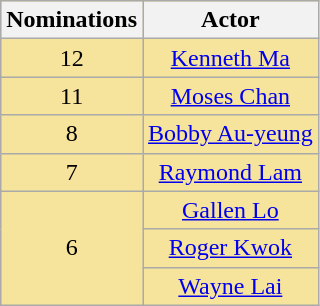<table class="wikitable" rowspan=2 style="text-align: center; background: #f6e39c">
<tr>
<th scope="col" width="55">Nominations</th>
<th scope="col" align="center">Actor</th>
</tr>
<tr>
<td rowspan=1 style="text-align:center;">12</td>
<td><a href='#'>Kenneth Ma</a></td>
</tr>
<tr>
<td rowspan=1 style="text-align:center;">11</td>
<td><a href='#'>Moses Chan</a></td>
</tr>
<tr>
<td rowspan=1 style="text-align:center;">8</td>
<td><a href='#'>Bobby Au-yeung</a></td>
</tr>
<tr>
<td rowspan=1 style="text-align:center;">7</td>
<td><a href='#'>Raymond Lam</a></td>
</tr>
<tr>
<td rowspan=3 style="text-align:center;">6</td>
<td><a href='#'>Gallen Lo</a></td>
</tr>
<tr>
<td><a href='#'>Roger Kwok</a></td>
</tr>
<tr>
<td><a href='#'>Wayne Lai</a></td>
</tr>
</table>
